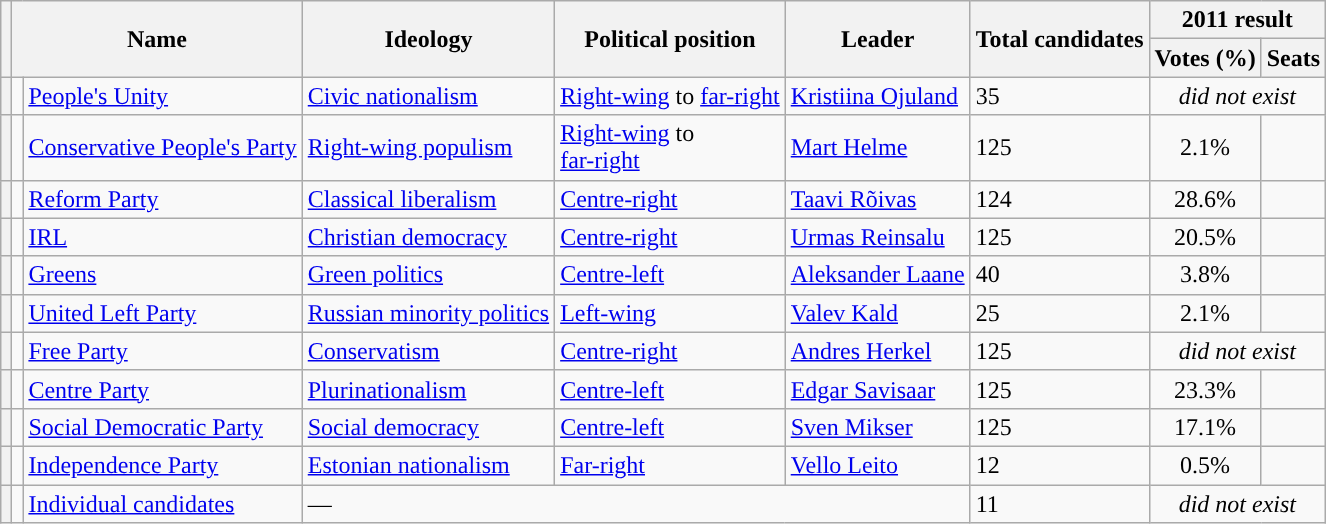<table class="wikitable" style="text-align:left">
<tr>
<th rowspan="2"></th>
<th colspan="2" rowspan="2">Name</th>
<th rowspan="2">Ideology</th>
<th rowspan="2">Political position</th>
<th rowspan="2">Leader</th>
<th rowspan="2">Total candidates</th>
<th colspan="2">2011 result</th>
</tr>
<tr>
<th>Votes (%)</th>
<th>Seats</th>
</tr>
<tr>
<th></th>
<td style="color:inherit;background:"></td>
<td><a href='#'>People's Unity</a></td>
<td><a href='#'>Civic nationalism</a></td>
<td><a href='#'>Right-wing</a> to <a href='#'>far-right</a></td>
<td><a href='#'>Kristiina Ojuland</a></td>
<td>35</td>
<td colspan="2" style="text-align:center"><em>did not exist</em></td>
</tr>
<tr>
<th></th>
<td style="color:inherit;background:"></td>
<td><a href='#'>Conservative People's Party</a></td>
<td><a href='#'>Right-wing populism</a></td>
<td><a href='#'>Right-wing</a> to<br><a href='#'>far-right</a></td>
<td><a href='#'>Mart Helme</a></td>
<td>125</td>
<td style="text-align:center">2.1%</td>
<td></td>
</tr>
<tr>
<th></th>
<td style="color:inherit;background:"></td>
<td><a href='#'>Reform Party</a></td>
<td><a href='#'>Classical liberalism</a></td>
<td><a href='#'>Centre-right</a></td>
<td><a href='#'>Taavi Rõivas</a></td>
<td>124</td>
<td style="text-align:center">28.6%</td>
<td></td>
</tr>
<tr>
<th></th>
<td style="color:inherit;background:"></td>
<td><a href='#'>IRL</a></td>
<td><a href='#'>Christian democracy</a></td>
<td><a href='#'>Centre-right</a></td>
<td><a href='#'>Urmas Reinsalu</a></td>
<td>125</td>
<td style="text-align:center">20.5%</td>
<td></td>
</tr>
<tr>
<th></th>
<td style="color:inherit;background:"></td>
<td><a href='#'>Greens</a></td>
<td><a href='#'>Green politics</a></td>
<td><a href='#'>Centre-left</a></td>
<td><a href='#'>Aleksander Laane</a></td>
<td>40</td>
<td style="text-align:center">3.8%</td>
<td></td>
</tr>
<tr>
<th></th>
<td style="color:inherit;background:"></td>
<td><a href='#'>United Left Party</a></td>
<td><a href='#'>Russian minority politics</a></td>
<td><a href='#'>Left-wing</a></td>
<td><a href='#'>Valev Kald</a></td>
<td>25</td>
<td style="text-align:center">2.1%</td>
<td></td>
</tr>
<tr>
<th></th>
<td style="color:inherit;background:"></td>
<td><a href='#'>Free Party</a></td>
<td><a href='#'>Conservatism</a></td>
<td><a href='#'>Centre-right</a></td>
<td><a href='#'>Andres Herkel</a></td>
<td>125</td>
<td colspan="2" style="text-align:center"><em>did not exist</em></td>
</tr>
<tr>
<th></th>
<td style="color:inherit;background:"></td>
<td><a href='#'>Centre Party</a></td>
<td><a href='#'>Plurinationalism</a></td>
<td><a href='#'>Centre-left</a></td>
<td><a href='#'>Edgar Savisaar</a></td>
<td>125</td>
<td style="text-align:center">23.3%</td>
<td></td>
</tr>
<tr>
<th></th>
<td style="color:inherit;background:"></td>
<td><a href='#'>Social Democratic Party</a></td>
<td><a href='#'>Social democracy</a></td>
<td><a href='#'>Centre-left</a></td>
<td><a href='#'>Sven Mikser</a></td>
<td>125</td>
<td style="text-align:center">17.1%</td>
<td></td>
</tr>
<tr>
<th></th>
<td style="color:inherit;background:"></td>
<td><a href='#'>Independence Party</a></td>
<td><a href='#'>Estonian nationalism</a></td>
<td><a href='#'>Far-right</a></td>
<td><a href='#'>Vello Leito</a></td>
<td>12</td>
<td style="text-align:center">0.5%</td>
<td></td>
</tr>
<tr>
<th></th>
<td style="color:inherit;background:"></td>
<td><a href='#'>Individual candidates</a></td>
<td colspan="3">—</td>
<td>11</td>
<td colspan="2" style="text-align:center"><em>did not exist</em></td>
</tr>
</table>
